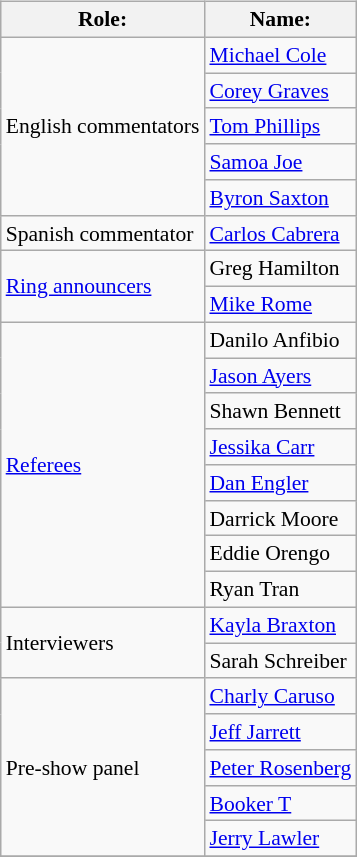<table class=wikitable style="font-size:90%; margin: 0.5em 0 0.5em 1em; float: right; clear: right;">
<tr>
<th>Role:</th>
<th>Name:</th>
</tr>
<tr>
<td rowspan=5>English commentators</td>
<td><a href='#'>Michael Cole</a> </td>
</tr>
<tr>
<td><a href='#'>Corey Graves</a> </td>
</tr>
<tr>
<td><a href='#'>Tom Phillips</a> </td>
</tr>
<tr>
<td><a href='#'>Samoa Joe</a> </td>
</tr>
<tr>
<td><a href='#'>Byron Saxton</a> </td>
</tr>
<tr>
<td>Spanish commentator</td>
<td><a href='#'>Carlos Cabrera</a></td>
</tr>
<tr>
<td rowspan=2><a href='#'>Ring announcers</a></td>
<td>Greg Hamilton </td>
</tr>
<tr>
<td><a href='#'>Mike Rome</a> </td>
</tr>
<tr>
<td rowspan=8><a href='#'>Referees</a></td>
<td>Danilo Anfibio</td>
</tr>
<tr>
<td><a href='#'>Jason Ayers</a></td>
</tr>
<tr>
<td>Shawn Bennett</td>
</tr>
<tr>
<td><a href='#'>Jessika Carr</a></td>
</tr>
<tr>
<td><a href='#'>Dan Engler</a></td>
</tr>
<tr>
<td>Darrick Moore</td>
</tr>
<tr>
<td>Eddie Orengo</td>
</tr>
<tr>
<td>Ryan Tran</td>
</tr>
<tr>
<td rowspan=2>Interviewers</td>
<td><a href='#'>Kayla Braxton</a></td>
</tr>
<tr>
<td>Sarah Schreiber</td>
</tr>
<tr>
<td rowspan="5">Pre-show panel</td>
<td><a href='#'>Charly Caruso</a></td>
</tr>
<tr>
<td><a href='#'>Jeff Jarrett</a></td>
</tr>
<tr>
<td><a href='#'>Peter Rosenberg</a></td>
</tr>
<tr>
<td><a href='#'>Booker T</a></td>
</tr>
<tr>
<td><a href='#'>Jerry Lawler</a></td>
</tr>
<tr>
</tr>
</table>
